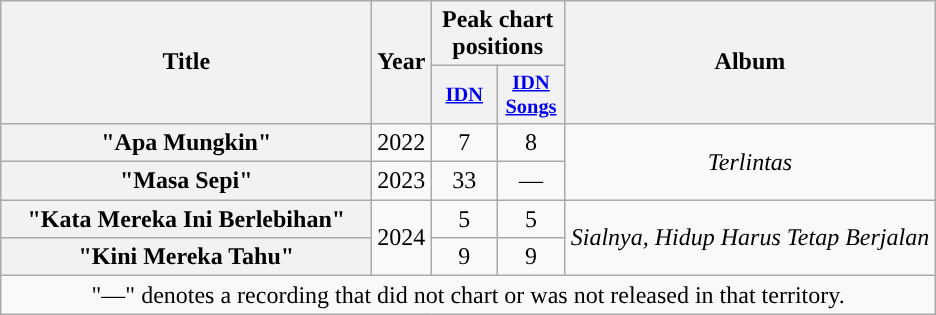<table class="wikitable plainrowheaders" style="text-align:center">
<tr>
<th scope="col" rowspan="2" style="width:15em;">Title</th>
<th scope="col" rowspan="2">Year</th>
<th colspan="2" scope="col">Peak chart positions</th>
<th scope="col" rowspan="2" style="width:15em;">Album</th>
</tr>
<tr>
<th scope="col" style="width:2.8em;font-size:85%;"><a href='#'>IDN</a><br></th>
<th scope="col" style="width:2.8em;font-size:85%;"><a href='#'>IDN Songs</a><br></th>
</tr>
<tr>
<th scope="row">"Apa Mungkin"</th>
<td>2022</td>
<td>7</td>
<td>8</td>
<td rowspan="2"><em>Terlintas</em></td>
</tr>
<tr>
<th scope="row">"Masa Sepi"</th>
<td>2023</td>
<td>33</td>
<td>—</td>
</tr>
<tr>
<th scope="row">"Kata Mereka Ini Berlebihan"</th>
<td rowspan="2">2024</td>
<td>5</td>
<td>5</td>
<td rowspan="2"><em>Sialnya, Hidup Harus Tetap Berjalan</em></td>
</tr>
<tr>
<th scope="row">"Kini Mereka Tahu"</th>
<td>9</td>
<td>9</td>
</tr>
<tr>
<td colspan="5" style="text-align:center;">"—" denotes a recording that did not chart or was not released in that territory.</td>
</tr>
</table>
